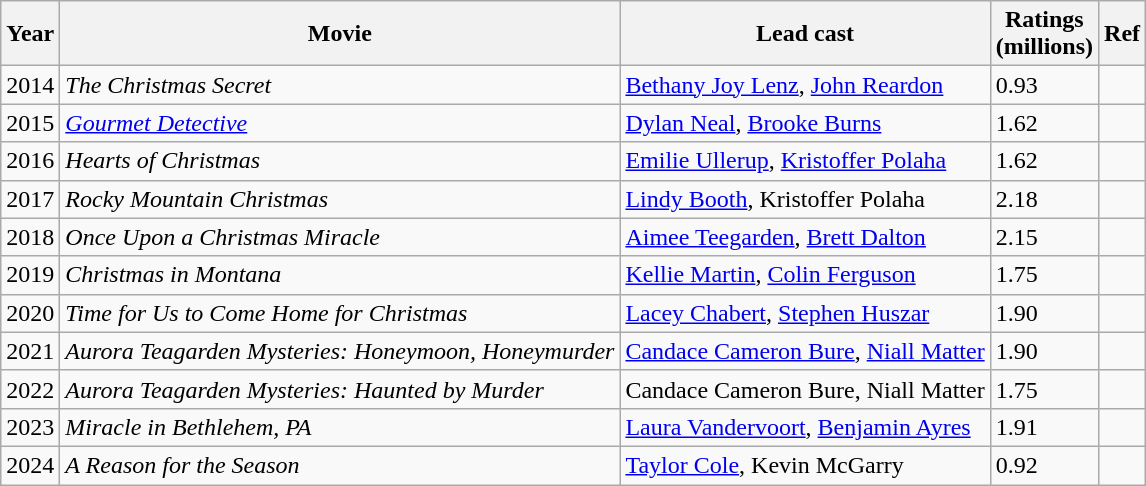<table class="sortable wikitable" style="align:left;">
<tr>
<th scope="col">Year</th>
<th scope="col">Movie</th>
<th scope="col">Lead cast</th>
<th scope="col">Ratings<br>(millions)</th>
<th scope="col" class="unsortable">Ref</th>
</tr>
<tr>
<td>2014</td>
<td><em>The Christmas Secret</em></td>
<td><a href='#'>Bethany Joy Lenz</a>, <a href='#'>John Reardon</a></td>
<td>0.93</td>
<td></td>
</tr>
<tr>
<td>2015</td>
<td><em><a href='#'>Gourmet Detective</a></em></td>
<td><a href='#'>Dylan Neal</a>, <a href='#'>Brooke Burns</a></td>
<td>1.62</td>
<td></td>
</tr>
<tr>
<td>2016</td>
<td><em>Hearts of Christmas</em></td>
<td><a href='#'>Emilie Ullerup</a>, <a href='#'>Kristoffer Polaha</a></td>
<td>1.62</td>
<td></td>
</tr>
<tr>
<td>2017</td>
<td><em>Rocky Mountain Christmas</em></td>
<td><a href='#'>Lindy Booth</a>, Kristoffer Polaha</td>
<td>2.18</td>
<td></td>
</tr>
<tr>
<td>2018</td>
<td><em>Once Upon a Christmas Miracle</em></td>
<td><a href='#'>Aimee Teegarden</a>, <a href='#'>Brett Dalton</a></td>
<td>2.15</td>
<td></td>
</tr>
<tr>
<td>2019</td>
<td><em>Christmas in Montana</em></td>
<td><a href='#'>Kellie Martin</a>, <a href='#'>Colin Ferguson</a></td>
<td>1.75</td>
<td></td>
</tr>
<tr>
<td>2020</td>
<td><em>Time for Us to Come Home for Christmas</em></td>
<td><a href='#'>Lacey Chabert</a>, <a href='#'>Stephen Huszar</a></td>
<td>1.90</td>
<td></td>
</tr>
<tr>
<td>2021</td>
<td><em>Aurora Teagarden Mysteries: Honeymoon, Honeymurder</em></td>
<td><a href='#'>Candace Cameron Bure</a>, <a href='#'>Niall Matter</a></td>
<td>1.90</td>
<td></td>
</tr>
<tr>
<td>2022</td>
<td><em>Aurora Teagarden Mysteries: Haunted by Murder</em></td>
<td>Candace Cameron Bure, Niall Matter</td>
<td>1.75</td>
<td></td>
</tr>
<tr>
<td>2023</td>
<td><em>Miracle in Bethlehem, PA</em></td>
<td><a href='#'>Laura Vandervoort</a>, <a href='#'>Benjamin Ayres</a></td>
<td>1.91</td>
<td></td>
</tr>
<tr>
<td>2024</td>
<td><em>A Reason for the Season</em></td>
<td><a href='#'>Taylor Cole</a>, Kevin McGarry</td>
<td>0.92</td>
<td></td>
</tr>
</table>
